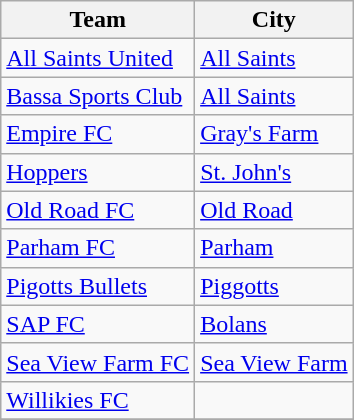<table class="wikitable">
<tr>
<th>Team</th>
<th>City</th>
</tr>
<tr>
<td><a href='#'>All Saints United</a></td>
<td><a href='#'>All Saints</a></td>
</tr>
<tr>
<td><a href='#'>Bassa Sports Club</a></td>
<td><a href='#'>All Saints</a></td>
</tr>
<tr>
<td><a href='#'>Empire FC</a></td>
<td><a href='#'>Gray's Farm</a></td>
</tr>
<tr>
<td><a href='#'>Hoppers</a></td>
<td><a href='#'>St. John's</a></td>
</tr>
<tr>
<td><a href='#'>Old Road FC</a></td>
<td><a href='#'>Old Road</a></td>
</tr>
<tr>
<td><a href='#'>Parham FC</a></td>
<td><a href='#'>Parham</a></td>
</tr>
<tr>
<td><a href='#'>Pigotts Bullets</a></td>
<td><a href='#'>Piggotts</a></td>
</tr>
<tr>
<td><a href='#'>SAP FC</a></td>
<td><a href='#'>Bolans</a></td>
</tr>
<tr>
<td><a href='#'>Sea View Farm FC</a></td>
<td><a href='#'>Sea View Farm</a></td>
</tr>
<tr>
<td><a href='#'>Willikies FC</a></td>
<td></td>
</tr>
<tr>
</tr>
</table>
